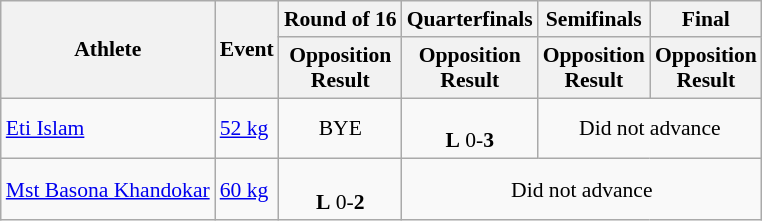<table class="wikitable" border="1" style="font-size:90%">
<tr>
<th rowspan=2>Athlete</th>
<th rowspan=2>Event</th>
<th>Round of 16</th>
<th>Quarterfinals</th>
<th>Semifinals</th>
<th>Final</th>
</tr>
<tr>
<th>Opposition<br>Result</th>
<th>Opposition<br>Result</th>
<th>Opposition<br>Result</th>
<th>Opposition<br>Result</th>
</tr>
<tr>
<td><a href='#'>Eti Islam</a></td>
<td><a href='#'>52 kg</a></td>
<td align=center>BYE</td>
<td align=center><br><strong>L</strong> 0-<strong>3</strong></td>
<td align=center colspan="7">Did not advance</td>
</tr>
<tr>
<td><a href='#'>Mst Basona Khandokar</a></td>
<td><a href='#'>60 kg</a></td>
<td align=center><br><strong>L</strong> 0-<strong>2</strong></td>
<td align=center colspan="7">Did not advance</td>
</tr>
</table>
